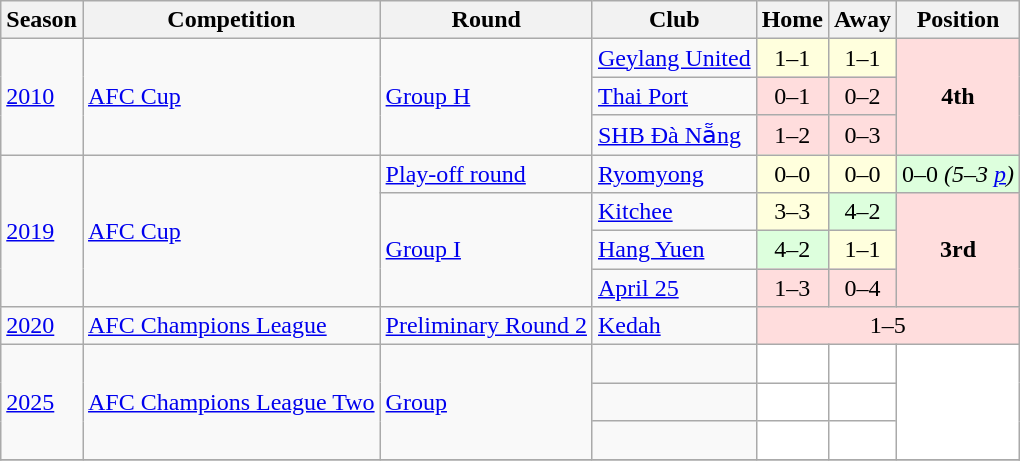<table class="wikitable">
<tr>
<th>Season</th>
<th>Competition</th>
<th>Round</th>
<th>Club</th>
<th>Home</th>
<th>Away</th>
<th>Position</th>
</tr>
<tr>
<td rowspan="3"><a href='#'>2010</a></td>
<td rowspan="3"><a href='#'>AFC Cup</a></td>
<td rowspan="3"><a href='#'>Group H</a></td>
<td> <a href='#'>Geylang United</a></td>
<td style="text-align:center;background:#ffd">1–1</td>
<td style="text-align:center;background:#ffd">1–1</td>
<td rowspan="3" style="text-align:center;background:#fdd"><strong>4th</strong></td>
</tr>
<tr>
<td> <a href='#'>Thai Port</a></td>
<td style="text-align:center;background:#fdd">0–1</td>
<td style="text-align:center;background:#fdd">0–2</td>
</tr>
<tr>
<td> <a href='#'>SHB Đà Nẵng</a></td>
<td style="text-align:center;background:#fdd">1–2</td>
<td style="text-align:center;background:#fdd">0–3</td>
</tr>
<tr>
<td rowspan=4><a href='#'>2019</a></td>
<td rowspan=4><a href='#'>AFC Cup</a></td>
<td><a href='#'>Play-off round</a></td>
<td> <a href='#'>Ryomyong</a></td>
<td style="text-align:center;background:#ffd">0–0</td>
<td style="text-align:center;background:#ffd">0–0</td>
<td style="text-align:center;background:#dfd">0–0 <em>(5–3 <a href='#'>p</a>)</em></td>
</tr>
<tr>
<td rowspan=3><a href='#'>Group I</a></td>
<td> <a href='#'>Kitchee</a></td>
<td style="text-align:center;background:#ffd">3–3</td>
<td style="text-align:center;background:#dfd">4–2</td>
<td rowspan=3 style="text-align:center;background:#fdd"><strong>3rd</strong></td>
</tr>
<tr>
<td> <a href='#'>Hang Yuen</a></td>
<td style="text-align:center;background:#dfd">4–2</td>
<td style="text-align:center;background:#ffd">1–1</td>
</tr>
<tr>
<td> <a href='#'>April 25</a></td>
<td style="text-align:center;background:#fdd">1–3</td>
<td style="text-align:center;background:#fdd">0–4</td>
</tr>
<tr>
<td><a href='#'>2020</a></td>
<td><a href='#'>AFC Champions League</a></td>
<td><a href='#'>Preliminary Round 2</a></td>
<td> <a href='#'>Kedah</a></td>
<td colspan=3; style="text-align:center;background:#fdd">1–5</td>
</tr>
<tr>
<td rowspan=3><a href='#'>2025</a></td>
<td rowspan=3><a href='#'>AFC Champions League Two</a></td>
<td rowspan=3><a href='#'>Group</a></td>
<td> </td>
<td style="text-align:center; background:#fff;"> </td>
<td style="text-align:center; background:#fff;"> </td>
<td rowspan=3 style="text-align:center; background:#fFF;"> </td>
</tr>
<tr>
<td> </td>
<td style="text-align:center; background:#fFF;"> </td>
<td style="text-align:center; background:#fFF;"> </td>
</tr>
<tr>
<td> </td>
<td style="text-align:center; background:#fFF;"> </td>
<td style="text-align:center; background:#FFF;"> </td>
</tr>
<tr>
</tr>
</table>
